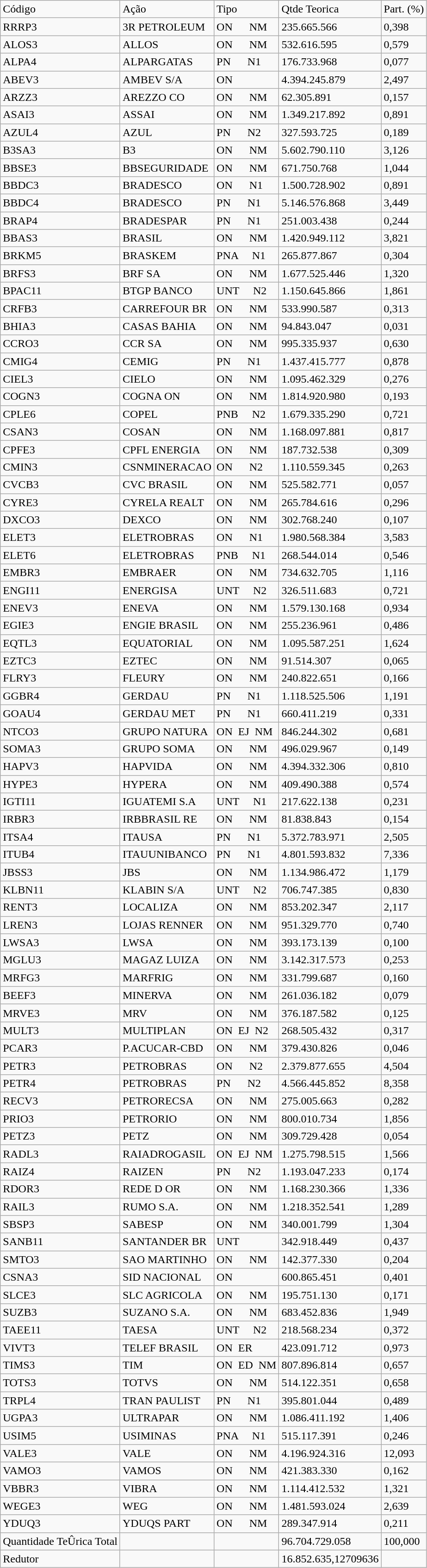<table class="wikitable">
<tr>
<td>Código</td>
<td>Ação</td>
<td>Tipo</td>
<td>Qtde Teorica</td>
<td>Part. (%)</td>
</tr>
<tr>
<td>RRRP3</td>
<td>3R PETROLEUM</td>
<td>ON      NM</td>
<td>235.665.566</td>
<td>0,398</td>
</tr>
<tr>
<td>ALOS3</td>
<td>ALLOS</td>
<td>ON      NM</td>
<td>532.616.595</td>
<td>0,579</td>
</tr>
<tr>
<td>ALPA4</td>
<td>ALPARGATAS</td>
<td>PN      N1</td>
<td>176.733.968</td>
<td>0,077</td>
</tr>
<tr>
<td>ABEV3</td>
<td>AMBEV S/A</td>
<td>ON</td>
<td>4.394.245.879</td>
<td>2,497</td>
</tr>
<tr>
<td>ARZZ3</td>
<td>AREZZO CO</td>
<td>ON      NM</td>
<td>62.305.891</td>
<td>0,157</td>
</tr>
<tr>
<td>ASAI3</td>
<td>ASSAI</td>
<td>ON      NM</td>
<td>1.349.217.892</td>
<td>0,891</td>
</tr>
<tr>
<td>AZUL4</td>
<td>AZUL</td>
<td>PN      N2</td>
<td>327.593.725</td>
<td>0,189</td>
</tr>
<tr>
<td>B3SA3</td>
<td>B3</td>
<td>ON      NM</td>
<td>5.602.790.110</td>
<td>3,126</td>
</tr>
<tr>
<td>BBSE3</td>
<td>BBSEGURIDADE</td>
<td>ON      NM</td>
<td>671.750.768</td>
<td>1,044</td>
</tr>
<tr>
<td>BBDC3</td>
<td>BRADESCO</td>
<td>ON      N1</td>
<td>1.500.728.902</td>
<td>0,891</td>
</tr>
<tr>
<td>BBDC4</td>
<td>BRADESCO</td>
<td>PN      N1</td>
<td>5.146.576.868</td>
<td>3,449</td>
</tr>
<tr>
<td>BRAP4</td>
<td>BRADESPAR</td>
<td>PN      N1</td>
<td>251.003.438</td>
<td>0,244</td>
</tr>
<tr>
<td>BBAS3</td>
<td>BRASIL</td>
<td>ON      NM</td>
<td>1.420.949.112</td>
<td>3,821</td>
</tr>
<tr>
<td>BRKM5</td>
<td>BRASKEM</td>
<td>PNA     N1</td>
<td>265.877.867</td>
<td>0,304</td>
</tr>
<tr>
<td>BRFS3</td>
<td>BRF SA</td>
<td>ON      NM</td>
<td>1.677.525.446</td>
<td>1,320</td>
</tr>
<tr>
<td>BPAC11</td>
<td>BTGP BANCO</td>
<td>UNT     N2</td>
<td>1.150.645.866</td>
<td>1,861</td>
</tr>
<tr>
<td>CRFB3</td>
<td>CARREFOUR BR</td>
<td>ON      NM</td>
<td>533.990.587</td>
<td>0,313</td>
</tr>
<tr>
<td>BHIA3</td>
<td>CASAS BAHIA</td>
<td>ON      NM</td>
<td>94.843.047</td>
<td>0,031</td>
</tr>
<tr>
<td>CCRO3</td>
<td>CCR SA</td>
<td>ON      NM</td>
<td>995.335.937</td>
<td>0,630</td>
</tr>
<tr>
<td>CMIG4</td>
<td>CEMIG</td>
<td>PN      N1</td>
<td>1.437.415.777</td>
<td>0,878</td>
</tr>
<tr>
<td>CIEL3</td>
<td>CIELO</td>
<td>ON      NM</td>
<td>1.095.462.329</td>
<td>0,276</td>
</tr>
<tr>
<td>COGN3</td>
<td>COGNA ON</td>
<td>ON      NM</td>
<td>1.814.920.980</td>
<td>0,193</td>
</tr>
<tr>
<td>CPLE6</td>
<td>COPEL</td>
<td>PNB     N2</td>
<td>1.679.335.290</td>
<td>0,721</td>
</tr>
<tr>
<td>CSAN3</td>
<td>COSAN</td>
<td>ON      NM</td>
<td>1.168.097.881</td>
<td>0,817</td>
</tr>
<tr>
<td>CPFE3</td>
<td>CPFL ENERGIA</td>
<td>ON      NM</td>
<td>187.732.538</td>
<td>0,309</td>
</tr>
<tr>
<td>CMIN3</td>
<td>CSNMINERACAO</td>
<td>ON      N2</td>
<td>1.110.559.345</td>
<td>0,263</td>
</tr>
<tr>
<td>CVCB3</td>
<td>CVC BRASIL</td>
<td>ON      NM</td>
<td>525.582.771</td>
<td>0,057</td>
</tr>
<tr>
<td>CYRE3</td>
<td>CYRELA REALT</td>
<td>ON      NM</td>
<td>265.784.616</td>
<td>0,296</td>
</tr>
<tr>
<td>DXCO3</td>
<td>DEXCO</td>
<td>ON      NM</td>
<td>302.768.240</td>
<td>0,107</td>
</tr>
<tr>
<td>ELET3</td>
<td>ELETROBRAS</td>
<td>ON      N1</td>
<td>1.980.568.384</td>
<td>3,583</td>
</tr>
<tr>
<td>ELET6</td>
<td>ELETROBRAS</td>
<td>PNB     N1</td>
<td>268.544.014</td>
<td>0,546</td>
</tr>
<tr>
<td>EMBR3</td>
<td>EMBRAER</td>
<td>ON      NM</td>
<td>734.632.705</td>
<td>1,116</td>
</tr>
<tr>
<td>ENGI11</td>
<td>ENERGISA</td>
<td>UNT     N2</td>
<td>326.511.683</td>
<td>0,721</td>
</tr>
<tr>
<td>ENEV3</td>
<td>ENEVA</td>
<td>ON      NM</td>
<td>1.579.130.168</td>
<td>0,934</td>
</tr>
<tr>
<td>EGIE3</td>
<td>ENGIE BRASIL</td>
<td>ON      NM</td>
<td>255.236.961</td>
<td>0,486</td>
</tr>
<tr>
<td>EQTL3</td>
<td>EQUATORIAL</td>
<td>ON      NM</td>
<td>1.095.587.251</td>
<td>1,624</td>
</tr>
<tr>
<td>EZTC3</td>
<td>EZTEC</td>
<td>ON      NM</td>
<td>91.514.307</td>
<td>0,065</td>
</tr>
<tr>
<td>FLRY3</td>
<td>FLEURY</td>
<td>ON      NM</td>
<td>240.822.651</td>
<td>0,166</td>
</tr>
<tr>
<td>GGBR4</td>
<td>GERDAU</td>
<td>PN      N1</td>
<td>1.118.525.506</td>
<td>1,191</td>
</tr>
<tr>
<td>GOAU4</td>
<td>GERDAU MET</td>
<td>PN      N1</td>
<td>660.411.219</td>
<td>0,331</td>
</tr>
<tr>
<td>NTCO3</td>
<td>GRUPO NATURA</td>
<td>ON  EJ  NM</td>
<td>846.244.302</td>
<td>0,681</td>
</tr>
<tr>
<td>SOMA3</td>
<td>GRUPO SOMA</td>
<td>ON      NM</td>
<td>496.029.967</td>
<td>0,149</td>
</tr>
<tr>
<td>HAPV3</td>
<td>HAPVIDA</td>
<td>ON      NM</td>
<td>4.394.332.306</td>
<td>0,810</td>
</tr>
<tr>
<td>HYPE3</td>
<td>HYPERA</td>
<td>ON      NM</td>
<td>409.490.388</td>
<td>0,574</td>
</tr>
<tr>
<td>IGTI11</td>
<td>IGUATEMI S.A</td>
<td>UNT     N1</td>
<td>217.622.138</td>
<td>0,231</td>
</tr>
<tr>
<td>IRBR3</td>
<td>IRBBRASIL RE</td>
<td>ON      NM</td>
<td>81.838.843</td>
<td>0,154</td>
</tr>
<tr>
<td>ITSA4</td>
<td>ITAUSA</td>
<td>PN      N1</td>
<td>5.372.783.971</td>
<td>2,505</td>
</tr>
<tr>
<td>ITUB4</td>
<td>ITAUUNIBANCO</td>
<td>PN      N1</td>
<td>4.801.593.832</td>
<td>7,336</td>
</tr>
<tr>
<td>JBSS3</td>
<td>JBS</td>
<td>ON      NM</td>
<td>1.134.986.472</td>
<td>1,179</td>
</tr>
<tr>
<td>KLBN11</td>
<td>KLABIN S/A</td>
<td>UNT     N2</td>
<td>706.747.385</td>
<td>0,830</td>
</tr>
<tr>
<td>RENT3</td>
<td>LOCALIZA</td>
<td>ON      NM</td>
<td>853.202.347</td>
<td>2,117</td>
</tr>
<tr>
<td>LREN3</td>
<td>LOJAS RENNER</td>
<td>ON      NM</td>
<td>951.329.770</td>
<td>0,740</td>
</tr>
<tr>
<td>LWSA3</td>
<td>LWSA</td>
<td>ON      NM</td>
<td>393.173.139</td>
<td>0,100</td>
</tr>
<tr>
<td>MGLU3</td>
<td>MAGAZ LUIZA</td>
<td>ON      NM</td>
<td>3.142.317.573</td>
<td>0,253</td>
</tr>
<tr>
<td>MRFG3</td>
<td>MARFRIG</td>
<td>ON      NM</td>
<td>331.799.687</td>
<td>0,160</td>
</tr>
<tr>
<td>BEEF3</td>
<td>MINERVA</td>
<td>ON      NM</td>
<td>261.036.182</td>
<td>0,079</td>
</tr>
<tr>
<td>MRVE3</td>
<td>MRV</td>
<td>ON      NM</td>
<td>376.187.582</td>
<td>0,125</td>
</tr>
<tr>
<td>MULT3</td>
<td>MULTIPLAN</td>
<td>ON  EJ  N2</td>
<td>268.505.432</td>
<td>0,317</td>
</tr>
<tr>
<td>PCAR3</td>
<td>P.ACUCAR-CBD</td>
<td>ON      NM</td>
<td>379.430.826</td>
<td>0,046</td>
</tr>
<tr>
<td>PETR3</td>
<td>PETROBRAS</td>
<td>ON      N2</td>
<td>2.379.877.655</td>
<td>4,504</td>
</tr>
<tr>
<td>PETR4</td>
<td>PETROBRAS</td>
<td>PN      N2</td>
<td>4.566.445.852</td>
<td>8,358</td>
</tr>
<tr>
<td>RECV3</td>
<td>PETRORECSA</td>
<td>ON      NM</td>
<td>275.005.663</td>
<td>0,282</td>
</tr>
<tr>
<td>PRIO3</td>
<td>PETRORIO</td>
<td>ON      NM</td>
<td>800.010.734</td>
<td>1,856</td>
</tr>
<tr>
<td>PETZ3</td>
<td>PETZ</td>
<td>ON      NM</td>
<td>309.729.428</td>
<td>0,054</td>
</tr>
<tr>
<td>RADL3</td>
<td>RAIADROGASIL</td>
<td>ON  EJ  NM</td>
<td>1.275.798.515</td>
<td>1,566</td>
</tr>
<tr>
<td>RAIZ4</td>
<td>RAIZEN</td>
<td>PN      N2</td>
<td>1.193.047.233</td>
<td>0,174</td>
</tr>
<tr>
<td>RDOR3</td>
<td>REDE D OR</td>
<td>ON      NM</td>
<td>1.168.230.366</td>
<td>1,336</td>
</tr>
<tr>
<td>RAIL3</td>
<td>RUMO S.A.</td>
<td>ON      NM</td>
<td>1.218.352.541</td>
<td>1,289</td>
</tr>
<tr>
<td>SBSP3</td>
<td>SABESP</td>
<td>ON      NM</td>
<td>340.001.799</td>
<td>1,304</td>
</tr>
<tr>
<td>SANB11</td>
<td>SANTANDER BR</td>
<td>UNT</td>
<td>342.918.449</td>
<td>0,437</td>
</tr>
<tr>
<td>SMTO3</td>
<td>SAO MARTINHO</td>
<td>ON      NM</td>
<td>142.377.330</td>
<td>0,204</td>
</tr>
<tr>
<td>CSNA3</td>
<td>SID NACIONAL</td>
<td>ON</td>
<td>600.865.451</td>
<td>0,401</td>
</tr>
<tr>
<td>SLCE3</td>
<td>SLC AGRICOLA</td>
<td>ON      NM</td>
<td>195.751.130</td>
<td>0,171</td>
</tr>
<tr>
<td>SUZB3</td>
<td>SUZANO S.A.</td>
<td>ON      NM</td>
<td>683.452.836</td>
<td>1,949</td>
</tr>
<tr>
<td>TAEE11</td>
<td>TAESA</td>
<td>UNT     N2</td>
<td>218.568.234</td>
<td>0,372</td>
</tr>
<tr>
<td>VIVT3</td>
<td>TELEF BRASIL</td>
<td>ON  ER</td>
<td>423.091.712</td>
<td>0,973</td>
</tr>
<tr>
<td>TIMS3</td>
<td>TIM</td>
<td>ON  ED  NM</td>
<td>807.896.814</td>
<td>0,657</td>
</tr>
<tr>
<td>TOTS3</td>
<td>TOTVS</td>
<td>ON      NM</td>
<td>514.122.351</td>
<td>0,658</td>
</tr>
<tr>
<td>TRPL4</td>
<td>TRAN PAULIST</td>
<td>PN      N1</td>
<td>395.801.044</td>
<td>0,489</td>
</tr>
<tr>
<td>UGPA3</td>
<td>ULTRAPAR</td>
<td>ON      NM</td>
<td>1.086.411.192</td>
<td>1,406</td>
</tr>
<tr>
<td>USIM5</td>
<td>USIMINAS</td>
<td>PNA     N1</td>
<td>515.117.391</td>
<td>0,246</td>
</tr>
<tr>
<td>VALE3</td>
<td>VALE</td>
<td>ON      NM</td>
<td>4.196.924.316</td>
<td>12,093</td>
</tr>
<tr>
<td>VAMO3</td>
<td>VAMOS</td>
<td>ON      NM</td>
<td>421.383.330</td>
<td>0,162</td>
</tr>
<tr>
<td>VBBR3</td>
<td>VIBRA</td>
<td>ON      NM</td>
<td>1.114.412.532</td>
<td>1,321</td>
</tr>
<tr>
<td>WEGE3</td>
<td>WEG</td>
<td>ON      NM</td>
<td>1.481.593.024</td>
<td>2,639</td>
</tr>
<tr>
<td>YDUQ3</td>
<td>YDUQS PART</td>
<td>ON      NM</td>
<td>289.347.914</td>
<td>0,211</td>
</tr>
<tr>
<td>Quantidade TeÛrica Total</td>
<td></td>
<td></td>
<td>96.704.729.058</td>
<td>100,000</td>
</tr>
<tr>
<td>Redutor</td>
<td></td>
<td></td>
<td>16.852.635,12709636</td>
<td></td>
</tr>
</table>
